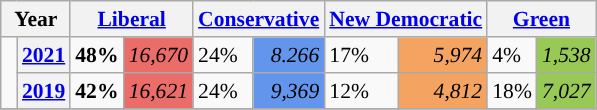<table class="wikitable" style="float:right; width:400; font-size:90%; margin-left:1em;">
<tr>
<th colspan="2" scope="col">Year</th>
<th colspan="2" scope="col"><a href='#'>Liberal</a></th>
<th colspan="2" scope="col"><a href='#'>Conservative</a></th>
<th colspan="2" scope="col"><a href='#'>New Democratic</a></th>
<th colspan="2" scope="col"><a href='#'>Green</a></th>
</tr>
<tr>
<td rowspan="2" style="width: 0.25em; background-color: "></td>
<th><a href='#'>2021</a></th>
<td><strong>48%</strong></td>
<td style="text-align:right; background:#EA6D6A;"><em>16,670</em></td>
<td>24%</td>
<td style="text-align:right; background:#6495ED;"><em>8.266</em></td>
<td>17%</td>
<td style="text-align:right; background:#F4A460;"><em>5,974</em></td>
<td>4%</td>
<td style="text-align:right; background:#99C955;"><em>1,538</em></td>
</tr>
<tr>
<th><a href='#'>2019</a></th>
<td><strong>42%</strong></td>
<td style="text-align:right; background:#EA6D6A;"><em>16,621</em></td>
<td>24%</td>
<td style="text-align:right; background:#6495ED;"><em>9,369</em></td>
<td>12%</td>
<td style="text-align:right; background:#F4A460;"><em>4,812</em></td>
<td>18%</td>
<td style="text-align:right; background:#99C955;"><em>7,027</em></td>
</tr>
<tr>
</tr>
</table>
